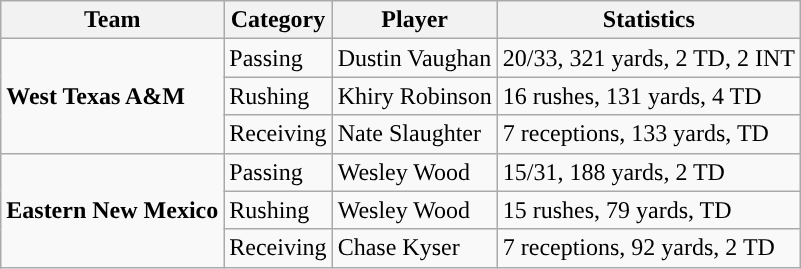<table class="wikitable" style="float: left;">
<tr>
<th>Team</th>
<th>Category</th>
<th>Player</th>
<th>Statistics</th>
</tr>
<tr>
<td rowspan=3><strong>West Texas A&M</strong></td>
<td>Passing</td>
<td>Dustin Vaughan</td>
<td>20/33, 321 yards, 2 TD, 2 INT</td>
</tr>
<tr>
<td>Rushing</td>
<td>Khiry Robinson</td>
<td>16 rushes, 131 yards, 4 TD</td>
</tr>
<tr>
<td>Receiving</td>
<td>Nate Slaughter</td>
<td>7 receptions, 133 yards, TD</td>
</tr>
<tr>
<td rowspan=3><strong>Eastern New Mexico</strong></td>
<td>Passing</td>
<td>Wesley Wood</td>
<td>15/31, 188 yards, 2 TD</td>
</tr>
<tr>
<td>Rushing</td>
<td>Wesley Wood</td>
<td>15 rushes, 79 yards, TD</td>
</tr>
<tr>
<td>Receiving</td>
<td>Chase Kyser</td>
<td>7 receptions, 92 yards, 2 TD</td>
</tr>
</table>
